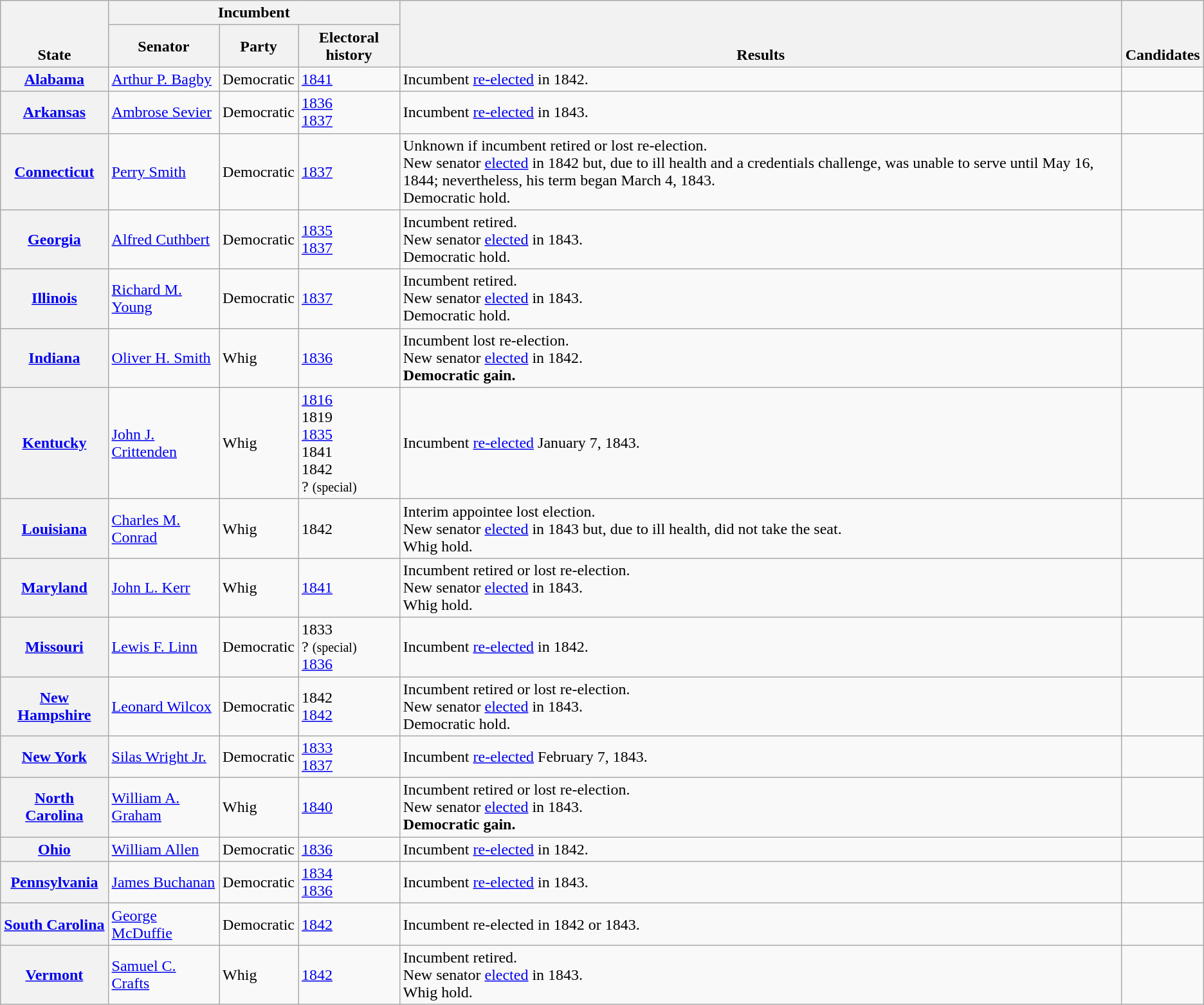<table class=wikitable>
<tr valign=bottom>
<th rowspan=2>State</th>
<th colspan=3>Incumbent</th>
<th rowspan=2>Results</th>
<th rowspan=2>Candidates</th>
</tr>
<tr>
<th>Senator</th>
<th>Party</th>
<th>Electoral history</th>
</tr>
<tr>
<th><a href='#'>Alabama</a></th>
<td><a href='#'>Arthur P. Bagby</a></td>
<td>Democratic</td>
<td><a href='#'>1841 </a></td>
<td>Incumbent <a href='#'>re-elected</a> in 1842.</td>
<td nowrap></td>
</tr>
<tr>
<th><a href='#'>Arkansas</a></th>
<td><a href='#'>Ambrose Sevier</a></td>
<td>Democratic</td>
<td><a href='#'>1836</a><br><a href='#'>1837</a></td>
<td>Incumbent <a href='#'>re-elected</a> in 1843.</td>
<td nowrap></td>
</tr>
<tr>
<th><a href='#'>Connecticut</a></th>
<td><a href='#'>Perry Smith</a></td>
<td>Democratic</td>
<td><a href='#'>1837</a></td>
<td>Unknown if incumbent retired or lost re-election.<br>New senator <a href='#'>elected</a> in 1842 but, due to ill health and a credentials challenge, was unable to serve until May 16, 1844; nevertheless, his term began March 4, 1843.<br>Democratic hold.</td>
<td nowrap></td>
</tr>
<tr>
<th><a href='#'>Georgia</a></th>
<td><a href='#'>Alfred Cuthbert</a></td>
<td>Democratic</td>
<td><a href='#'>1835 </a><br><a href='#'>1837</a></td>
<td>Incumbent retired.<br>New senator <a href='#'>elected</a> in 1843.<br>Democratic hold.</td>
<td nowrap></td>
</tr>
<tr>
<th><a href='#'>Illinois</a></th>
<td><a href='#'>Richard M. Young</a></td>
<td>Democratic</td>
<td><a href='#'>1837</a></td>
<td>Incumbent retired.<br>New senator <a href='#'>elected</a> in 1843.<br>Democratic hold.</td>
<td nowrap></td>
</tr>
<tr>
<th><a href='#'>Indiana</a></th>
<td><a href='#'>Oliver H. Smith</a></td>
<td>Whig</td>
<td><a href='#'>1836</a></td>
<td>Incumbent lost re-election.<br>New senator <a href='#'>elected</a> in 1842.<br><strong>Democratic gain.</strong></td>
<td nowrap></td>
</tr>
<tr>
<th><a href='#'>Kentucky</a></th>
<td><a href='#'>John J. Crittenden</a></td>
<td>Whig</td>
<td><a href='#'>1816</a><br>1819 <br><a href='#'>1835</a><br>1841 <br>1842 <br>? <small>(special)</small></td>
<td>Incumbent <a href='#'>re-elected</a> January 7, 1843.</td>
<td nowrap></td>
</tr>
<tr>
<th><a href='#'>Louisiana</a></th>
<td><a href='#'>Charles M. Conrad</a></td>
<td>Whig</td>
<td>1842 </td>
<td>Interim appointee lost election.<br>New senator <a href='#'>elected</a> in 1843 but, due to ill health, did not take the seat.<br>Whig hold.</td>
<td nowrap></td>
</tr>
<tr>
<th><a href='#'>Maryland</a></th>
<td><a href='#'>John L. Kerr</a></td>
<td>Whig</td>
<td><a href='#'>1841 </a></td>
<td>Incumbent retired or lost re-election.<br>New senator <a href='#'>elected</a> in 1843.<br>Whig hold.</td>
<td nowrap></td>
</tr>
<tr>
<th><a href='#'>Missouri</a></th>
<td><a href='#'>Lewis F. Linn</a></td>
<td>Democratic</td>
<td>1833 <br>? <small>(special)</small><br><a href='#'>1836</a></td>
<td>Incumbent <a href='#'>re-elected</a> in 1842.</td>
<td nowrap></td>
</tr>
<tr>
<th><a href='#'>New Hampshire</a></th>
<td><a href='#'>Leonard Wilcox</a></td>
<td>Democratic</td>
<td>1842 <br><a href='#'>1842 </a></td>
<td>Incumbent retired or lost re-election.<br>New senator <a href='#'>elected</a> in 1843.<br>Democratic hold.</td>
<td nowrap></td>
</tr>
<tr>
<th><a href='#'>New York</a></th>
<td><a href='#'>Silas Wright Jr.</a></td>
<td>Democratic</td>
<td><a href='#'>1833 </a><br><a href='#'>1837</a></td>
<td>Incumbent <a href='#'>re-elected</a> February 7, 1843.</td>
<td nowrap></td>
</tr>
<tr>
<th><a href='#'>North Carolina</a></th>
<td><a href='#'>William A. Graham</a></td>
<td>Whig</td>
<td><a href='#'>1840 </a></td>
<td>Incumbent retired or lost re-election.<br>New senator <a href='#'>elected</a> in 1843.<br><strong>Democratic gain.</strong></td>
<td nowrap></td>
</tr>
<tr>
<th><a href='#'>Ohio</a></th>
<td><a href='#'>William Allen</a></td>
<td>Democratic</td>
<td><a href='#'>1836</a></td>
<td>Incumbent <a href='#'>re-elected</a> in 1842.</td>
<td nowrap></td>
</tr>
<tr>
<th><a href='#'>Pennsylvania</a></th>
<td><a href='#'>James Buchanan</a></td>
<td>Democratic</td>
<td><a href='#'>1834 </a><br><a href='#'>1836</a></td>
<td>Incumbent <a href='#'>re-elected</a> in 1843.</td>
<td nowrap></td>
</tr>
<tr>
<th><a href='#'>South Carolina</a></th>
<td><a href='#'>George McDuffie</a></td>
<td>Democratic</td>
<td><a href='#'>1842 </a></td>
<td>Incumbent re-elected in 1842 or 1843.</td>
<td nowrap></td>
</tr>
<tr>
<th><a href='#'>Vermont</a></th>
<td><a href='#'>Samuel C. Crafts</a></td>
<td>Whig</td>
<td><a href='#'>1842 </a></td>
<td>Incumbent retired.<br>New senator <a href='#'>elected</a> in 1843.<br>Whig hold.</td>
<td nowrap></td>
</tr>
</table>
